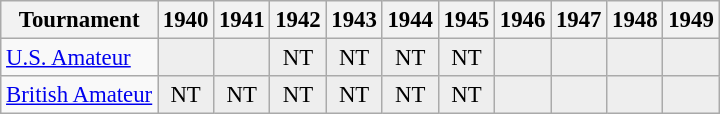<table class="wikitable" style="font-size:95%;text-align:center;">
<tr>
<th>Tournament</th>
<th>1940</th>
<th>1941</th>
<th>1942</th>
<th>1943</th>
<th>1944</th>
<th>1945</th>
<th>1946</th>
<th>1947</th>
<th>1948</th>
<th>1949</th>
</tr>
<tr>
<td align=left><a href='#'>U.S. Amateur</a></td>
<td style="background:#eeeeee;"></td>
<td style="background:#eeeeee;"></td>
<td style="background:#eeeeee;">NT</td>
<td style="background:#eeeeee;">NT</td>
<td style="background:#eeeeee;">NT</td>
<td style="background:#eeeeee;">NT</td>
<td style="background:#eeeeee;"></td>
<td style="background:#eeeeee;"></td>
<td style="background:#eeeeee;"></td>
<td style="background:#eeeeee;"></td>
</tr>
<tr>
<td align=left><a href='#'>British Amateur</a></td>
<td style="background:#eeeeee;">NT</td>
<td style="background:#eeeeee;">NT</td>
<td style="background:#eeeeee;">NT</td>
<td style="background:#eeeeee;">NT</td>
<td style="background:#eeeeee;">NT</td>
<td style="background:#eeeeee;">NT</td>
<td style="background:#eeeeee;"></td>
<td style="background:#eeeeee;"></td>
<td style="background:#eeeeee;"></td>
<td style="background:#eeeeee;"></td>
</tr>
</table>
